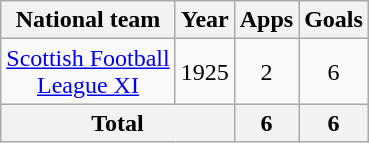<table class="wikitable" style="font-size:100%; text-align: center">
<tr>
<th>National team</th>
<th>Year</th>
<th>Apps</th>
<th>Goals</th>
</tr>
<tr>
<td><a href='#'>Scottish Football<br>League XI</a></td>
<td>1925</td>
<td>2</td>
<td>6</td>
</tr>
<tr>
<th colspan=2>Total</th>
<th>6</th>
<th>6</th>
</tr>
</table>
